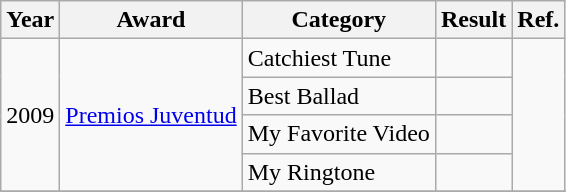<table class="wikitable">
<tr>
<th>Year</th>
<th>Award</th>
<th>Category</th>
<th>Result</th>
<th>Ref.</th>
</tr>
<tr>
<td rowspan="4">2009</td>
<td rowspan="4"><a href='#'>Premios Juventud</a></td>
<td>Catchiest Tune</td>
<td></td>
<td rowspan="4"></td>
</tr>
<tr>
<td>Best Ballad</td>
<td></td>
</tr>
<tr>
<td>My Favorite Video</td>
<td></td>
</tr>
<tr>
<td>My Ringtone</td>
<td></td>
</tr>
<tr>
</tr>
</table>
